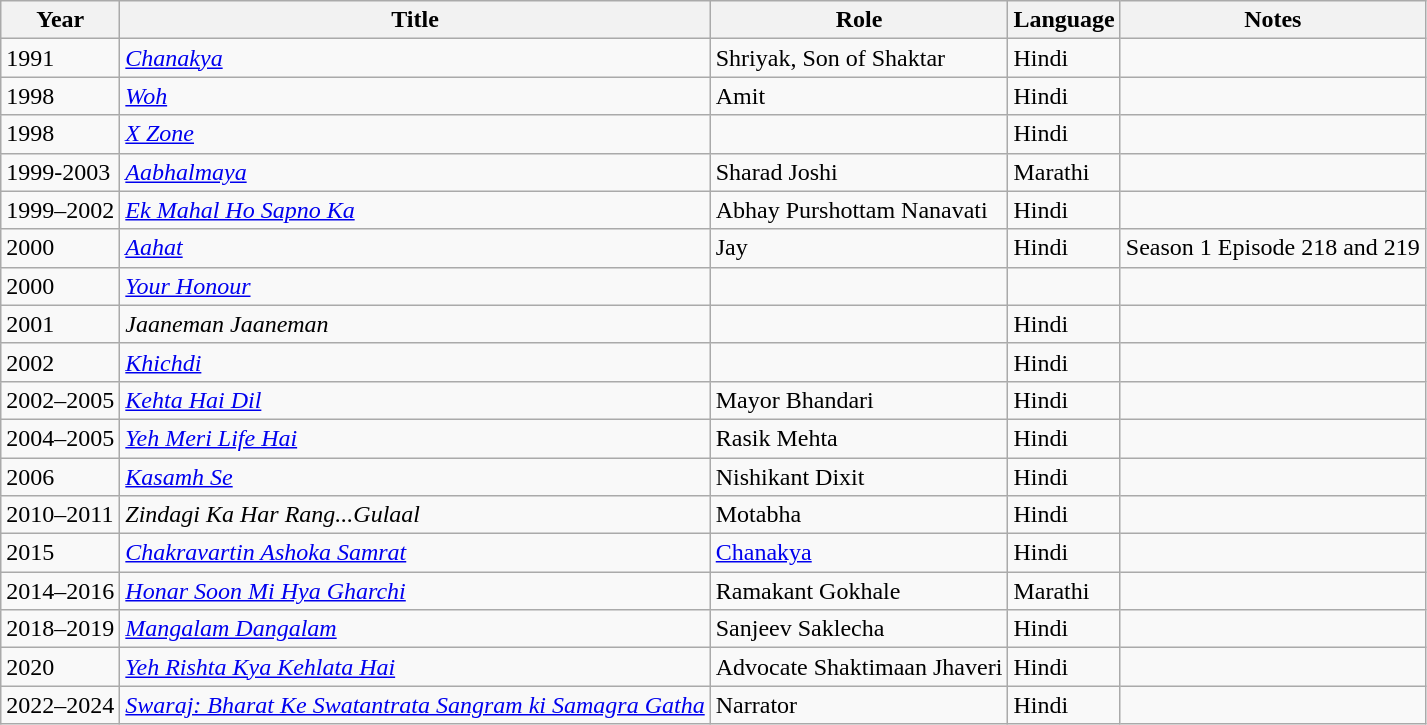<table class="wikitable sortable">
<tr>
<th>Year</th>
<th>Title</th>
<th>Role</th>
<th>Language</th>
<th>Notes</th>
</tr>
<tr>
<td>1991</td>
<td><em><a href='#'>Chanakya</a></em></td>
<td>Shriyak, Son of Shaktar</td>
<td>Hindi</td>
<td></td>
</tr>
<tr>
<td>1998</td>
<td><em><a href='#'>Woh</a></em></td>
<td>Amit</td>
<td>Hindi</td>
<td></td>
</tr>
<tr>
<td>1998</td>
<td><em><a href='#'>X Zone</a></em></td>
<td></td>
<td>Hindi</td>
<td></td>
</tr>
<tr>
<td>1999-2003</td>
<td><em><a href='#'>Aabhalmaya</a></em></td>
<td>Sharad Joshi</td>
<td>Marathi</td>
<td></td>
</tr>
<tr>
<td>1999–2002</td>
<td><em><a href='#'>Ek Mahal Ho Sapno Ka</a></em></td>
<td>Abhay Purshottam Nanavati</td>
<td>Hindi</td>
<td></td>
</tr>
<tr>
<td>2000</td>
<td><em><a href='#'>Aahat</a></em></td>
<td>Jay</td>
<td>Hindi</td>
<td>Season 1 Episode 218 and 219</td>
</tr>
<tr>
<td>2000</td>
<td><em><a href='#'>Your Honour</a></em></td>
<td></td>
<td></td>
<td></td>
</tr>
<tr>
<td>2001</td>
<td><em>Jaaneman Jaaneman</em></td>
<td></td>
<td>Hindi</td>
<td></td>
</tr>
<tr>
<td>2002</td>
<td><em><a href='#'>Khichdi</a></em></td>
<td></td>
<td>Hindi</td>
<td></td>
</tr>
<tr>
<td>2002–2005</td>
<td><em><a href='#'>Kehta Hai Dil</a></em></td>
<td>Mayor Bhandari</td>
<td>Hindi</td>
<td></td>
</tr>
<tr>
<td>2004–2005</td>
<td><em><a href='#'>Yeh Meri Life Hai</a></em></td>
<td>Rasik Mehta</td>
<td>Hindi</td>
<td></td>
</tr>
<tr>
<td>2006</td>
<td><em><a href='#'>Kasamh Se</a></em></td>
<td>Nishikant Dixit</td>
<td>Hindi</td>
<td></td>
</tr>
<tr>
<td>2010–2011</td>
<td><em>Zindagi Ka Har Rang...Gulaal</em></td>
<td>Motabha</td>
<td>Hindi</td>
<td></td>
</tr>
<tr>
<td>2015</td>
<td><em><a href='#'>Chakravartin Ashoka Samrat</a></em></td>
<td><a href='#'>Chanakya</a></td>
<td>Hindi</td>
<td></td>
</tr>
<tr>
<td>2014–2016</td>
<td><em><a href='#'>Honar Soon Mi Hya Gharchi</a></em></td>
<td>Ramakant Gokhale</td>
<td>Marathi</td>
<td></td>
</tr>
<tr>
<td>2018–2019</td>
<td><em><a href='#'>Mangalam Dangalam</a></em></td>
<td>Sanjeev Saklecha</td>
<td>Hindi</td>
<td></td>
</tr>
<tr>
<td>2020</td>
<td><em><a href='#'>Yeh Rishta Kya Kehlata Hai</a></em></td>
<td>Advocate Shaktimaan Jhaveri</td>
<td>Hindi</td>
<td></td>
</tr>
<tr>
<td>2022–2024</td>
<td><em><a href='#'>Swaraj: Bharat Ke Swatantrata Sangram ki Samagra Gatha</a></em></td>
<td>Narrator</td>
<td>Hindi</td>
<td></td>
</tr>
</table>
